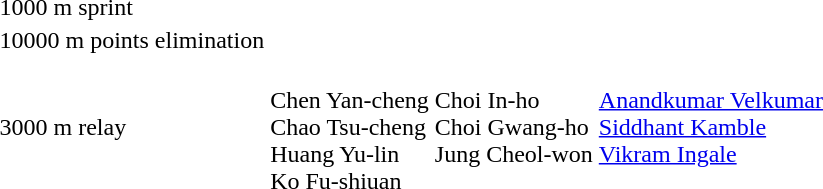<table>
<tr>
<td>1000 m sprint<br></td>
<td></td>
<td></td>
<td></td>
</tr>
<tr>
<td>10000 m points elimination<br></td>
<td></td>
<td></td>
<td></td>
</tr>
<tr>
<td>3000 m relay<br></td>
<td><br>Chen Yan-cheng<br>Chao Tsu-cheng<br>Huang Yu-lin<br>Ko Fu-shiuan</td>
<td valign=top><br>Choi In-ho<br>Choi Gwang-ho<br>Jung Cheol-won</td>
<td valign=top><br><a href='#'>Anandkumar Velkumar</a><br><a href='#'>Siddhant Kamble</a><br><a href='#'>Vikram Ingale</a></td>
</tr>
</table>
